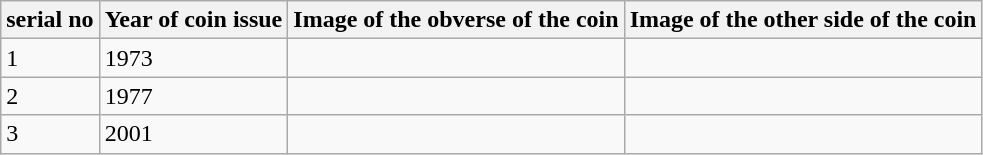<table class="wikitable">
<tr>
<th>serial no</th>
<th>Year of coin issue</th>
<th>Image of the obverse of the coin</th>
<th>Image of the other side of the coin</th>
</tr>
<tr>
<td>1</td>
<td>1973</td>
<td></td>
<td></td>
</tr>
<tr>
<td>2</td>
<td>1977</td>
<td></td>
<td></td>
</tr>
<tr>
<td>3</td>
<td>2001</td>
<td></td>
<td></td>
</tr>
</table>
